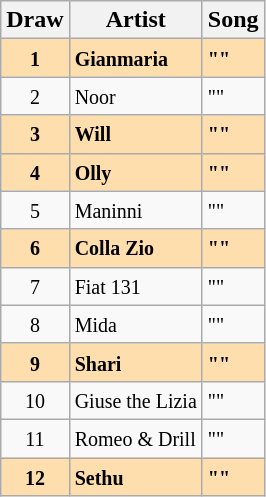<table class="wikitable sortable">
<tr>
<th>Draw</th>
<th>Artist</th>
<th>Song</th>
</tr>
<tr style="font-weight:bold; background:#FFDEAD;">
<td align="center"><small>1</small></td>
<td><small>Gianmaria</small></td>
<td><small>""</small></td>
</tr>
<tr>
<td align="center"><small>2</small></td>
<td><small>Noor</small></td>
<td><small>""</small></td>
</tr>
<tr style="font-weight:bold; background:#FFDEAD;">
<td align="center"><small>3</small></td>
<td><small>Will</small></td>
<td><small>""</small></td>
</tr>
<tr style="font-weight:bold; background:#FFDEAD;">
<td align="center"><small>4</small></td>
<td><small>Olly</small></td>
<td><small>""</small></td>
</tr>
<tr>
<td align="center"><small>5</small></td>
<td><small>Maninni</small></td>
<td><small>""</small></td>
</tr>
<tr style="font-weight:bold; background:#FFDEAD;">
<td align="center"><small>6</small></td>
<td><small>Colla Zio</small></td>
<td><small>""</small></td>
</tr>
<tr>
<td align="center"><small>7</small></td>
<td><small>Fiat 131</small></td>
<td><small>""</small></td>
</tr>
<tr>
<td align="center"><small>8</small></td>
<td><small>Mida</small></td>
<td><small>""</small></td>
</tr>
<tr style="font-weight:bold; background:#FFDEAD;">
<td align="center"><small>9</small></td>
<td><small>Shari</small></td>
<td><small>""</small></td>
</tr>
<tr>
<td align="center"><small>10</small></td>
<td><small>Giuse the Lizia</small></td>
<td><small>""</small></td>
</tr>
<tr>
<td align="center"><small>11</small></td>
<td><small>Romeo & Drill</small></td>
<td><small>""</small></td>
</tr>
<tr style="font-weight:bold; background:#FFDEAD;">
<td align="center"><small>12</small></td>
<td><small>Sethu</small></td>
<td><small>""</small></td>
</tr>
</table>
